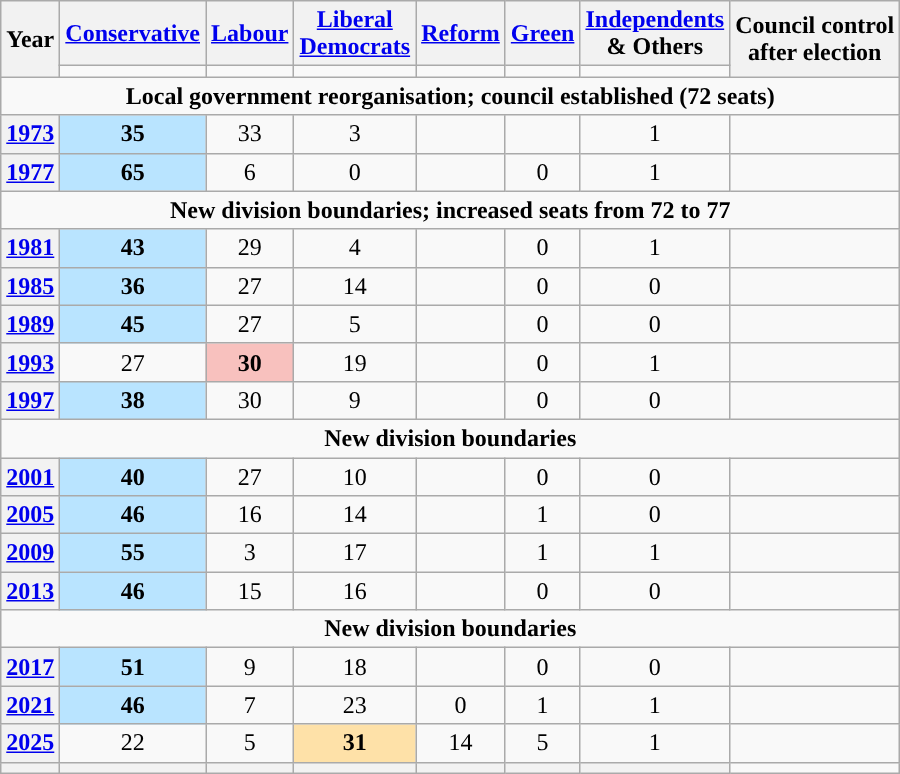<table class="wikitable plainrowheaders" style="text-align:center">
<tr>
<th scope="col" rowspan="2">Year</th>
<th scope="col"><a href='#'>Conservative</a></th>
<th scope="col"><a href='#'>Labour</a></th>
<th scope="col" style="width:1px"><a href='#'>Liberal Democrats</a></th>
<th scope="col"><a href='#'>Reform</a></th>
<th scope="col"><a href='#'>Green</a></th>
<th scope="col"><a href='#'>Independents</a><br>& Others</th>
<th scope="col" rowspan="2" colspan="2">Council control<br>after election</th>
</tr>
<tr>
<td style="background:"></td>
<td style="background:"></td>
<td style="background:"></td>
<td style="background:"></td>
<td style="background:"></td>
<td style="background:"></td>
</tr>
<tr>
<td colspan="9"><strong>Local government reorganisation; council established (72 seats)</strong></td>
</tr>
<tr>
<th scope="row"><a href='#'>1973</a></th>
<td style="background:#B9E4FF;"><strong>35</strong></td>
<td>33</td>
<td>3</td>
<td></td>
<td></td>
<td>1</td>
<td></td>
</tr>
<tr>
<th scope="row"><a href='#'>1977</a></th>
<td style="background:#B9E4FF;"><strong>65</strong></td>
<td>6</td>
<td>0</td>
<td></td>
<td>0</td>
<td>1</td>
<td></td>
</tr>
<tr>
<td colspan="9"><strong>New division boundaries; increased seats from 72 to 77</strong></td>
</tr>
<tr>
<th scope="row"><a href='#'>1981</a></th>
<td style="background:#B9E4FF;"><strong>43</strong></td>
<td>29</td>
<td>4</td>
<td></td>
<td>0</td>
<td>1</td>
<td></td>
</tr>
<tr>
<th scope="row"><a href='#'>1985</a></th>
<td style="background:#B9E4FF;"><strong>36</strong></td>
<td>27</td>
<td>14</td>
<td></td>
<td>0</td>
<td>0</td>
<td></td>
</tr>
<tr>
<th scope="row"><a href='#'>1989</a></th>
<td style="background:#B9E4FF;"><strong>45</strong></td>
<td>27</td>
<td>5</td>
<td></td>
<td>0</td>
<td>0</td>
<td></td>
</tr>
<tr>
<th scope="row"><a href='#'>1993</a></th>
<td>27</td>
<td style="background:#F8C1BE;"><strong>30</strong></td>
<td>19</td>
<td></td>
<td>0</td>
<td>1</td>
<td></td>
</tr>
<tr>
<th scope="row"><a href='#'>1997</a></th>
<td style="background:#B9E4FF;"><strong>38</strong></td>
<td>30</td>
<td>9</td>
<td></td>
<td>0</td>
<td>0</td>
<td></td>
</tr>
<tr>
<td colspan="9"><strong>New division boundaries</strong></td>
</tr>
<tr>
<th scope="row"><a href='#'>2001</a></th>
<td style="background:#B9E4FF;"><strong>40</strong></td>
<td>27</td>
<td>10</td>
<td></td>
<td>0</td>
<td>0</td>
<td></td>
</tr>
<tr>
<th scope="row"><a href='#'>2005</a></th>
<td style="background:#B9E4FF;"><strong>46</strong></td>
<td>16</td>
<td>14</td>
<td></td>
<td>1</td>
<td>0</td>
<td></td>
</tr>
<tr>
<th scope="row"><a href='#'>2009</a></th>
<td style="background:#B9E4FF;"><strong>55</strong></td>
<td>3</td>
<td>17</td>
<td></td>
<td>1</td>
<td>1</td>
<td></td>
</tr>
<tr>
<th scope="row"><a href='#'>2013</a></th>
<td style="background:#B9E4FF;"><strong>46</strong></td>
<td>15</td>
<td>16</td>
<td></td>
<td>0</td>
<td>0</td>
<td></td>
</tr>
<tr>
<td colspan="9"><strong>New division boundaries</strong></td>
</tr>
<tr>
<th scope="row"><a href='#'>2017</a></th>
<td style="background:#B9E4FF;"><strong>51</strong></td>
<td>9</td>
<td>18</td>
<td></td>
<td>0</td>
<td>0</td>
<td></td>
</tr>
<tr>
<th scope="row"><a href='#'>2021</a></th>
<td style="background:#B9E4FF;"><strong>46</strong></td>
<td>7</td>
<td>23</td>
<td>0</td>
<td>1</td>
<td>1</td>
<td></td>
</tr>
<tr>
<th scope="row"><a href='#'>2025</a></th>
<td>22</td>
<td>5</td>
<td style="background:#FEE1A8"><strong>31</strong></td>
<td>14</td>
<td>5</td>
<td>1</td>
<td></td>
</tr>
<tr>
<th></th>
<th style="background-color: "></th>
<th style="background-color: "></th>
<th style="background-color: "></th>
<th style="background-color: "></th>
<th style="background-color: "></th>
<th style="background-color: "></th>
</tr>
</table>
